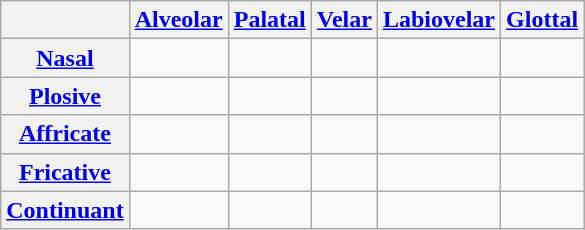<table class="wikitable" style="text-align: center;">
<tr>
<th></th>
<th><a href='#'>Alveolar</a></th>
<th><a href='#'>Palatal</a></th>
<th><a href='#'>Velar</a></th>
<th><a href='#'>Labiovelar</a></th>
<th><a href='#'>Glottal</a></th>
</tr>
<tr>
<th><a href='#'>Nasal</a></th>
<td>  </td>
<td></td>
<td></td>
<td></td>
<td></td>
</tr>
<tr>
<th><a href='#'>Plosive</a></th>
<td> </td>
<td></td>
<td> </td>
<td></td>
<td>  </td>
</tr>
<tr>
<th><a href='#'>Affricate</a></th>
<td> </td>
<td></td>
<td></td>
<td></td>
<td></td>
</tr>
<tr>
<th><a href='#'>Fricative</a></th>
<td> </td>
<td></td>
<td></td>
<td></td>
<td></td>
</tr>
<tr>
<th><a href='#'>Continuant</a></th>
<td>  </td>
<td>  </td>
<td></td>
<td>  </td>
<td></td>
</tr>
</table>
